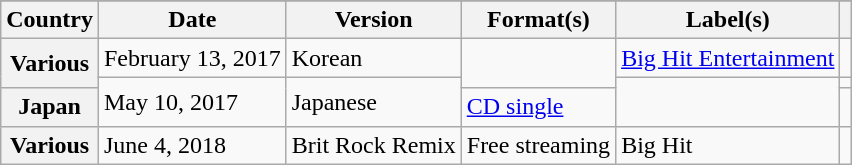<table class="wikitable plainrowheaders" border="1">
<tr>
</tr>
<tr>
<th scope="col">Country</th>
<th scope="col">Date</th>
<th scope="col">Version</th>
<th scope="col">Format(s)</th>
<th scope="col">Label(s)</th>
<th scope="col"></th>
</tr>
<tr>
<th rowspan="2" scope="row">Various</th>
<td>February 13, 2017</td>
<td>Korean</td>
<td rowspan="2"></td>
<td><a href='#'>Big Hit Entertainment</a></td>
<td style="text-align: center;"></td>
</tr>
<tr>
<td rowspan="2">May 10, 2017</td>
<td rowspan="2">Japanese</td>
<td rowspan="2"></td>
<td style="text-align: center;"></td>
</tr>
<tr>
<th scope="row">Japan</th>
<td><a href='#'>CD single</a></td>
<td style="text-align: center;"></td>
</tr>
<tr>
<th scope="row">Various</th>
<td>June 4, 2018</td>
<td>Brit Rock Remix</td>
<td>Free streaming</td>
<td>Big Hit</td>
<td style="text-align: center;"></td>
</tr>
</table>
